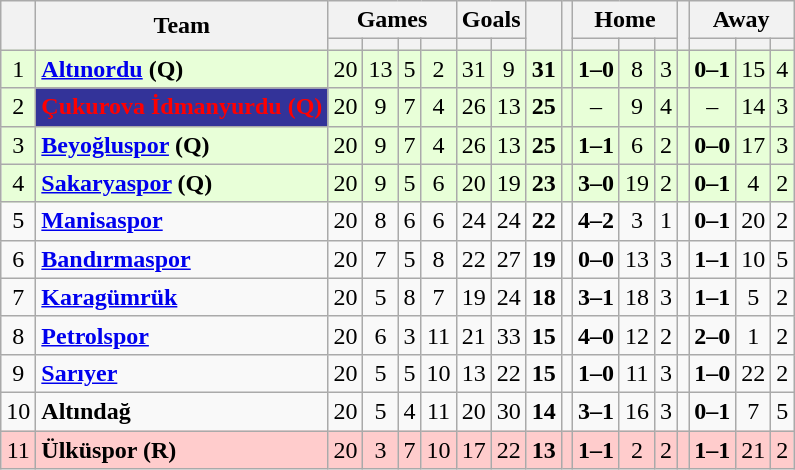<table class="wikitable" style="text-align: center;">
<tr>
<th rowspan=2></th>
<th rowspan=2>Team</th>
<th colspan=4>Games</th>
<th colspan=2>Goals</th>
<th rowspan=2></th>
<th rowspan=2></th>
<th colspan=3>Home</th>
<th rowspan=2></th>
<th colspan=3>Away</th>
</tr>
<tr>
<th></th>
<th></th>
<th></th>
<th></th>
<th></th>
<th></th>
<th></th>
<th></th>
<th></th>
<th></th>
<th></th>
<th></th>
</tr>
<tr>
<td style="background:#E8FFD8">1</td>
<td style="text-align:left; background:#E8FFD8"><strong><a href='#'>Altınordu</a> (Q)</strong></td>
<td style="background:#E8FFD8">20</td>
<td style="background:#E8FFD8">13</td>
<td style="background:#E8FFD8">5</td>
<td style="background:#E8FFD8">2</td>
<td style="background:#E8FFD8">31</td>
<td style="background:#E8FFD8">9</td>
<td style="background:#E8FFD8"><strong>31</strong></td>
<td style="background:#E8FFD8"></td>
<td style="background:#E8FFD8"><strong>1–0</strong></td>
<td style="background:#E8FFD8">8</td>
<td style="background:#E8FFD8">3</td>
<td style="background:#E8FFD8"></td>
<td style="background:#E8FFD8"><strong>0–1</strong></td>
<td style="background:#E8FFD8">15</td>
<td style="background:#E8FFD8">4</td>
</tr>
<tr>
<td style="background:#E8FFD8">2</td>
<td style="background:#339; color:red;"><strong>Çukurova İdmanyurdu (Q)</strong></td>
<td style="background:#E8FFD8">20</td>
<td style="background:#E8FFD8">9</td>
<td style="background:#E8FFD8">7</td>
<td style="background:#E8FFD8">4</td>
<td style="background:#E8FFD8">26</td>
<td style="background:#E8FFD8">13</td>
<td style="background:#E8FFD8"><strong>25</strong></td>
<td style="background:#E8FFD8"></td>
<td style="background:#E8FFD8">–</td>
<td style="background:#E8FFD8">9</td>
<td style="background:#E8FFD8">4</td>
<td style="background:#E8FFD8"></td>
<td style="background:#E8FFD8">–</td>
<td style="background:#E8FFD8">14</td>
<td style="background:#E8FFD8">3</td>
</tr>
<tr>
<td style="background:#E8FFD8">3</td>
<td style="text-align:left; background:#E8FFD8"><strong><a href='#'>Beyoğluspor</a> (Q)</strong></td>
<td style="background:#E8FFD8">20</td>
<td style="background:#E8FFD8">9</td>
<td style="background:#E8FFD8">7</td>
<td style="background:#E8FFD8">4</td>
<td style="background:#E8FFD8">26</td>
<td style="background:#E8FFD8">13</td>
<td style="background:#E8FFD8"><strong>25</strong></td>
<td style="background:#E8FFD8"></td>
<td style="background:#E8FFD8"><strong>1–1</strong></td>
<td style="background:#E8FFD8">6</td>
<td style="background:#E8FFD8">2</td>
<td style="background:#E8FFD8"></td>
<td style="background:#E8FFD8"><strong>0–0</strong></td>
<td style="background:#E8FFD8">17</td>
<td style="background:#E8FFD8">3</td>
</tr>
<tr>
<td style="background:#E8FFD8">4</td>
<td style="text-align:left; background:#E8FFD8"><strong><a href='#'>Sakaryaspor</a> (Q)</strong></td>
<td style="background:#E8FFD8">20</td>
<td style="background:#E8FFD8">9</td>
<td style="background:#E8FFD8">5</td>
<td style="background:#E8FFD8">6</td>
<td style="background:#E8FFD8">20</td>
<td style="background:#E8FFD8">19</td>
<td style="background:#E8FFD8"><strong>23</strong></td>
<td style="background:#E8FFD8"></td>
<td style="background:#E8FFD8"><strong>3–0</strong></td>
<td style="background:#E8FFD8">19</td>
<td style="background:#E8FFD8">2</td>
<td style="background:#E8FFD8"></td>
<td style="background:#E8FFD8"><strong>0–1</strong></td>
<td style="background:#E8FFD8">4</td>
<td style="background:#E8FFD8">2</td>
</tr>
<tr>
<td>5</td>
<td align="left"><strong><a href='#'>Manisaspor</a></strong></td>
<td>20</td>
<td>8</td>
<td>6</td>
<td>6</td>
<td>24</td>
<td>24</td>
<td><strong>22</strong></td>
<td></td>
<td><strong>4–2</strong></td>
<td>3</td>
<td>1</td>
<td></td>
<td><strong>0–1</strong></td>
<td>20</td>
<td>2</td>
</tr>
<tr>
<td>6</td>
<td align="left"><strong><a href='#'>Bandırmaspor</a></strong></td>
<td>20</td>
<td>7</td>
<td>5</td>
<td>8</td>
<td>22</td>
<td>27</td>
<td><strong>19</strong></td>
<td></td>
<td><strong>0–0</strong></td>
<td>13</td>
<td>3</td>
<td></td>
<td><strong>1–1</strong></td>
<td>10</td>
<td>5</td>
</tr>
<tr>
<td>7</td>
<td align="left"><strong><a href='#'>Karagümrük</a></strong></td>
<td>20</td>
<td>5</td>
<td>8</td>
<td>7</td>
<td>19</td>
<td>24</td>
<td><strong>18</strong></td>
<td></td>
<td><strong>3–1</strong></td>
<td>18</td>
<td>3</td>
<td></td>
<td><strong>1–1</strong></td>
<td>5</td>
<td>2</td>
</tr>
<tr>
<td>8</td>
<td align="left"><strong><a href='#'>Petrolspor</a></strong></td>
<td>20</td>
<td>6</td>
<td>3</td>
<td>11</td>
<td>21</td>
<td>33</td>
<td><strong>15</strong></td>
<td></td>
<td><strong>4–0</strong></td>
<td>12</td>
<td>2</td>
<td></td>
<td><strong>2–0</strong></td>
<td>1</td>
<td>2</td>
</tr>
<tr>
<td>9</td>
<td align="left"><strong><a href='#'>Sarıyer</a></strong></td>
<td>20</td>
<td>5</td>
<td>5</td>
<td>10</td>
<td>13</td>
<td>22</td>
<td><strong>15</strong></td>
<td></td>
<td><strong>1–0</strong></td>
<td>11</td>
<td>3</td>
<td></td>
<td><strong>1–0</strong></td>
<td>22</td>
<td>2</td>
</tr>
<tr>
<td>10</td>
<td align="left"><strong>Altındağ</strong></td>
<td>20</td>
<td>5</td>
<td>4</td>
<td>11</td>
<td>20</td>
<td>30</td>
<td><strong>14</strong></td>
<td></td>
<td><strong>3–1</strong></td>
<td>16</td>
<td>3</td>
<td></td>
<td><strong>0–1</strong></td>
<td>7</td>
<td>5</td>
</tr>
<tr>
<td style="background:#FFCCCC">11</td>
<td style="text-align:left; background:#FFCCCC"><strong>Ülküspor (R)</strong></td>
<td style="background:#FFCCCC">20</td>
<td style="background:#FFCCCC">3</td>
<td style="background:#FFCCCC">7</td>
<td style="background:#FFCCCC">10</td>
<td style="background:#FFCCCC">17</td>
<td style="background:#FFCCCC">22</td>
<td style="background:#FFCCCC"><strong>13</strong></td>
<td style="background:#FFCCCC"></td>
<td style="background:#FFCCCC"><strong>1–1</strong></td>
<td style="background:#FFCCCC">2</td>
<td style="background:#FFCCCC">2</td>
<td style="background:#FFCCCC"></td>
<td style="background:#FFCCCC"><strong>1–1</strong></td>
<td style="background:#FFCCCC">21</td>
<td style="background:#FFCCCC">2</td>
</tr>
</table>
